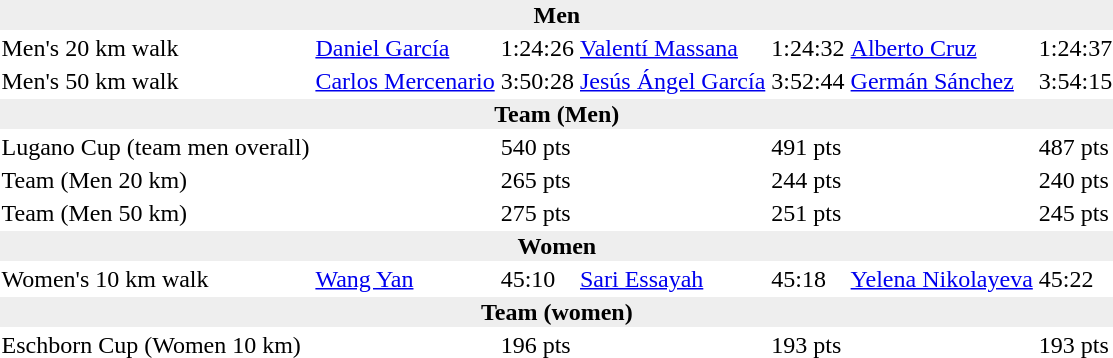<table>
<tr>
<td colspan=7 bgcolor=#eeeeee style=text-align:center;><strong>Men</strong></td>
</tr>
<tr>
<td>Men's 20 km walk</td>
<td><a href='#'>Daniel García</a><br></td>
<td>1:24:26</td>
<td><a href='#'>Valentí Massana</a><br></td>
<td>1:24:32</td>
<td><a href='#'>Alberto Cruz</a><br></td>
<td>1:24:37</td>
</tr>
<tr>
<td>Men's 50 km walk</td>
<td><a href='#'>Carlos Mercenario</a><br></td>
<td>3:50:28</td>
<td><a href='#'>Jesús Ángel García</a><br></td>
<td>3:52:44</td>
<td><a href='#'>Germán Sánchez</a><br></td>
<td>3:54:15</td>
</tr>
<tr>
<td colspan=7 bgcolor=#eeeeee style=text-align:center;><strong>Team (Men)</strong></td>
</tr>
<tr>
<td>Lugano Cup (team men overall)</td>
<td></td>
<td>540 pts</td>
<td></td>
<td>491 pts</td>
<td></td>
<td>487 pts</td>
</tr>
<tr>
<td>Team (Men 20 km)</td>
<td></td>
<td>265 pts</td>
<td></td>
<td>244 pts</td>
<td></td>
<td>240 pts</td>
</tr>
<tr>
<td>Team (Men 50 km)</td>
<td></td>
<td>275 pts</td>
<td></td>
<td>251 pts</td>
<td></td>
<td>245 pts</td>
</tr>
<tr>
<td colspan=7 bgcolor=#eeeeee style=text-align:center;><strong>Women</strong></td>
</tr>
<tr>
<td>Women's 10 km walk</td>
<td><a href='#'>Wang Yan</a><br></td>
<td>45:10</td>
<td><a href='#'>Sari Essayah</a><br></td>
<td>45:18</td>
<td><a href='#'>Yelena Nikolayeva</a><br></td>
<td>45:22</td>
</tr>
<tr>
<td colspan=7 bgcolor=#eeeeee style=text-align:center;><strong>Team (women)</strong></td>
</tr>
<tr>
<td>Eschborn Cup (Women 10 km)</td>
<td></td>
<td>196 pts</td>
<td></td>
<td>193 pts</td>
<td></td>
<td>193 pts</td>
</tr>
</table>
